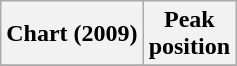<table class="wikitable plainrowheaders" style="text-align:center">
<tr>
<th scope="col">Chart (2009)</th>
<th scope="col">Peak<br>position</th>
</tr>
<tr>
</tr>
</table>
